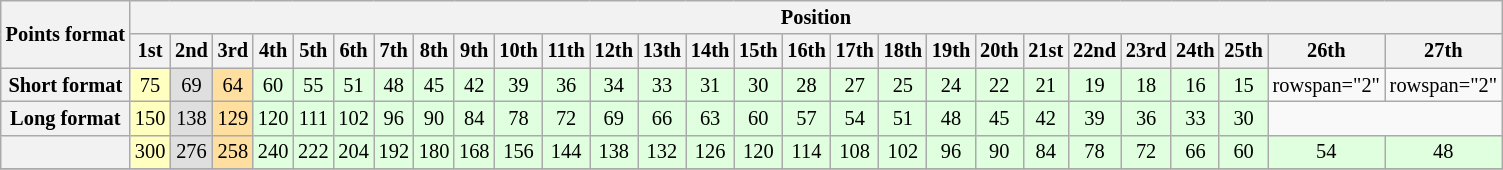<table class="wikitable" style="font-size:85%; text-align:center">
<tr style="background:#f9f9f9">
<th rowspan="2">Points format</th>
<th colspan="28">Position</th>
</tr>
<tr>
<th>1st</th>
<th>2nd</th>
<th>3rd</th>
<th>4th</th>
<th>5th</th>
<th>6th</th>
<th>7th</th>
<th>8th</th>
<th>9th</th>
<th>10th</th>
<th>11th</th>
<th>12th</th>
<th>13th</th>
<th>14th</th>
<th>15th</th>
<th>16th</th>
<th>17th</th>
<th>18th</th>
<th>19th</th>
<th>20th</th>
<th>21st</th>
<th>22nd</th>
<th>23rd</th>
<th>24th</th>
<th>25th</th>
<th>26th</th>
<th>27th</th>
</tr>
<tr>
<th>Short format</th>
<td style="background:#ffffbf;">75</td>
<td style="background:#dfdfdf;">69</td>
<td style="background:#ffdf9f;">64</td>
<td style="background:#dfffdf;">60</td>
<td style="background:#dfffdf;">55</td>
<td style="background:#dfffdf;">51</td>
<td style="background:#dfffdf;">48</td>
<td style="background:#dfffdf;">45</td>
<td style="background:#dfffdf;">42</td>
<td style="background:#dfffdf;">39</td>
<td style="background:#dfffdf;">36</td>
<td style="background:#dfffdf;">34</td>
<td style="background:#dfffdf;">33</td>
<td style="background:#dfffdf;">31</td>
<td style="background:#dfffdf;">30</td>
<td style="background:#dfffdf;">28</td>
<td style="background:#dfffdf;">27</td>
<td style="background:#dfffdf;">25</td>
<td style="background:#dfffdf;">24</td>
<td style="background:#dfffdf;">22</td>
<td style="background:#dfffdf;">21</td>
<td style="background:#dfffdf;">19</td>
<td style="background:#dfffdf;">18</td>
<td style="background:#dfffdf;">16</td>
<td style="background:#dfffdf;">15</td>
<td>rowspan="2" </td>
<td>rowspan="2" </td>
</tr>
<tr>
<th>Long format</th>
<td style="background:#ffffbf;">150</td>
<td style="background:#dfdfdf;">138</td>
<td style="background:#ffdf9f;">129</td>
<td style="background:#dfffdf;">120</td>
<td style="background:#dfffdf;">111</td>
<td style="background:#dfffdf;">102</td>
<td style="background:#dfffdf;">96</td>
<td style="background:#dfffdf;">90</td>
<td style="background:#dfffdf;">84</td>
<td style="background:#dfffdf;">78</td>
<td style="background:#dfffdf;">72</td>
<td style="background:#dfffdf;">69</td>
<td style="background:#dfffdf;">66</td>
<td style="background:#dfffdf;">63</td>
<td style="background:#dfffdf;">60</td>
<td style="background:#dfffdf;">57</td>
<td style="background:#dfffdf;">54</td>
<td style="background:#dfffdf;">51</td>
<td style="background:#dfffdf;">48</td>
<td style="background:#dfffdf;">45</td>
<td style="background:#dfffdf;">42</td>
<td style="background:#dfffdf;">39</td>
<td style="background:#dfffdf;">36</td>
<td style="background:#dfffdf;">33</td>
<td style="background:#dfffdf;">30</td>
</tr>
<tr>
<th></th>
<td style="background:#ffffbf;">300</td>
<td style="background:#dfdfdf;">276</td>
<td style="background:#ffdf9f;">258</td>
<td style="background:#dfffdf;">240</td>
<td style="background:#dfffdf;">222</td>
<td style="background:#dfffdf;">204</td>
<td style="background:#dfffdf;">192</td>
<td style="background:#dfffdf;">180</td>
<td style="background:#dfffdf;">168</td>
<td style="background:#dfffdf;">156</td>
<td style="background:#dfffdf;">144</td>
<td style="background:#dfffdf;">138</td>
<td style="background:#dfffdf;">132</td>
<td style="background:#dfffdf;">126</td>
<td style="background:#dfffdf;">120</td>
<td style="background:#dfffdf;">114</td>
<td style="background:#dfffdf;">108</td>
<td style="background:#dfffdf;">102</td>
<td style="background:#dfffdf;">96</td>
<td style="background:#dfffdf;">90</td>
<td style="background:#dfffdf;">84</td>
<td style="background:#dfffdf;">78</td>
<td style="background:#dfffdf;">72</td>
<td style="background:#dfffdf;">66</td>
<td style="background:#dfffdf;">60</td>
<td style="background:#dfffdf;">54</td>
<td style="background:#dfffdf;">48</td>
</tr>
<tr>
</tr>
</table>
